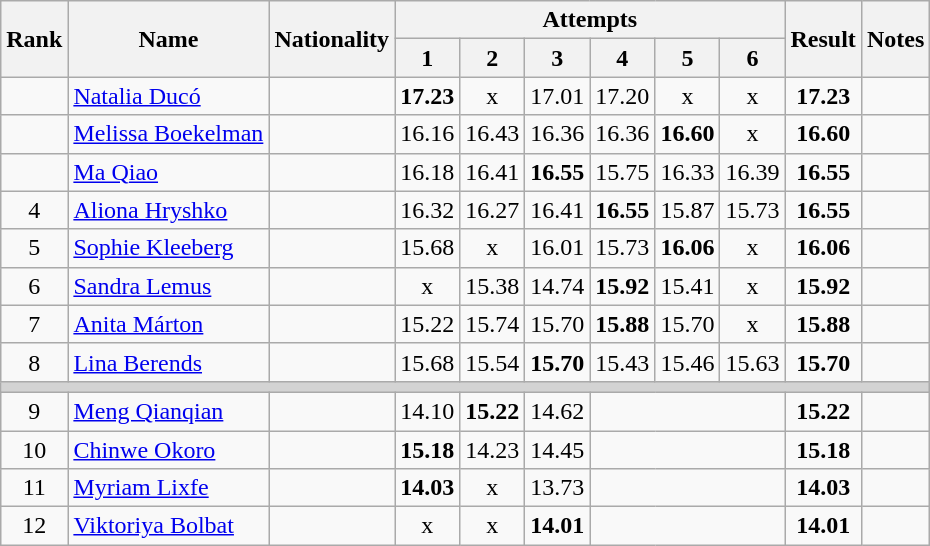<table class="wikitable sortable" style="text-align:center">
<tr>
<th rowspan=2>Rank</th>
<th rowspan=2>Name</th>
<th rowspan=2>Nationality</th>
<th colspan=6>Attempts</th>
<th rowspan=2>Result</th>
<th rowspan=2>Notes</th>
</tr>
<tr>
<th>1</th>
<th>2</th>
<th>3</th>
<th>4</th>
<th>5</th>
<th>6</th>
</tr>
<tr>
<td></td>
<td align=left><a href='#'>Natalia Ducó</a></td>
<td align=left></td>
<td><strong>17.23</strong></td>
<td>x</td>
<td>17.01</td>
<td>17.20</td>
<td>x</td>
<td>x</td>
<td><strong>17.23</strong></td>
<td></td>
</tr>
<tr>
<td></td>
<td align=left><a href='#'>Melissa Boekelman</a></td>
<td align=left></td>
<td>16.16</td>
<td>16.43</td>
<td>16.36</td>
<td>16.36</td>
<td><strong>16.60</strong></td>
<td>x</td>
<td><strong>16.60</strong></td>
<td></td>
</tr>
<tr>
<td></td>
<td align=left><a href='#'>Ma Qiao</a></td>
<td align=left></td>
<td>16.18</td>
<td>16.41</td>
<td><strong>16.55</strong></td>
<td>15.75</td>
<td>16.33</td>
<td>16.39</td>
<td><strong>16.55</strong></td>
<td></td>
</tr>
<tr>
<td>4</td>
<td align=left><a href='#'>Aliona Hryshko</a></td>
<td align=left></td>
<td>16.32</td>
<td>16.27</td>
<td>16.41</td>
<td><strong>16.55</strong></td>
<td>15.87</td>
<td>15.73</td>
<td><strong>16.55</strong></td>
<td></td>
</tr>
<tr>
<td>5</td>
<td align=left><a href='#'>Sophie Kleeberg</a></td>
<td align=left></td>
<td>15.68</td>
<td>x</td>
<td>16.01</td>
<td>15.73</td>
<td><strong>16.06</strong></td>
<td>x</td>
<td><strong>16.06</strong></td>
<td></td>
</tr>
<tr>
<td>6</td>
<td align=left><a href='#'>Sandra Lemus</a></td>
<td align=left></td>
<td>x</td>
<td>15.38</td>
<td>14.74</td>
<td><strong>15.92</strong></td>
<td>15.41</td>
<td>x</td>
<td><strong>15.92</strong></td>
<td></td>
</tr>
<tr>
<td>7</td>
<td align=left><a href='#'>Anita Márton</a></td>
<td align=left></td>
<td>15.22</td>
<td>15.74</td>
<td>15.70</td>
<td><strong>15.88</strong></td>
<td>15.70</td>
<td>x</td>
<td><strong>15.88</strong></td>
<td></td>
</tr>
<tr>
<td>8</td>
<td align=left><a href='#'>Lina Berends</a></td>
<td align=left></td>
<td>15.68</td>
<td>15.54</td>
<td><strong>15.70</strong></td>
<td>15.43</td>
<td>15.46</td>
<td>15.63</td>
<td><strong>15.70</strong></td>
<td></td>
</tr>
<tr>
<td colspan=11 bgcolor=lightgray></td>
</tr>
<tr>
<td>9</td>
<td align=left><a href='#'>Meng Qianqian</a></td>
<td align=left></td>
<td>14.10</td>
<td><strong>15.22</strong></td>
<td>14.62</td>
<td colspan=3></td>
<td><strong>15.22</strong></td>
<td></td>
</tr>
<tr>
<td>10</td>
<td align=left><a href='#'>Chinwe Okoro</a></td>
<td align=left></td>
<td><strong>15.18</strong></td>
<td>14.23</td>
<td>14.45</td>
<td colspan=3></td>
<td><strong>15.18</strong></td>
<td></td>
</tr>
<tr>
<td>11</td>
<td align=left><a href='#'>Myriam Lixfe</a></td>
<td align=left></td>
<td><strong>14.03</strong></td>
<td>x</td>
<td>13.73</td>
<td colspan=3></td>
<td><strong>14.03</strong></td>
<td></td>
</tr>
<tr>
<td>12</td>
<td align=left><a href='#'>Viktoriya Bolbat</a></td>
<td align=left></td>
<td>x</td>
<td>x</td>
<td><strong>14.01</strong></td>
<td colspan=3></td>
<td><strong>14.01</strong></td>
<td></td>
</tr>
</table>
